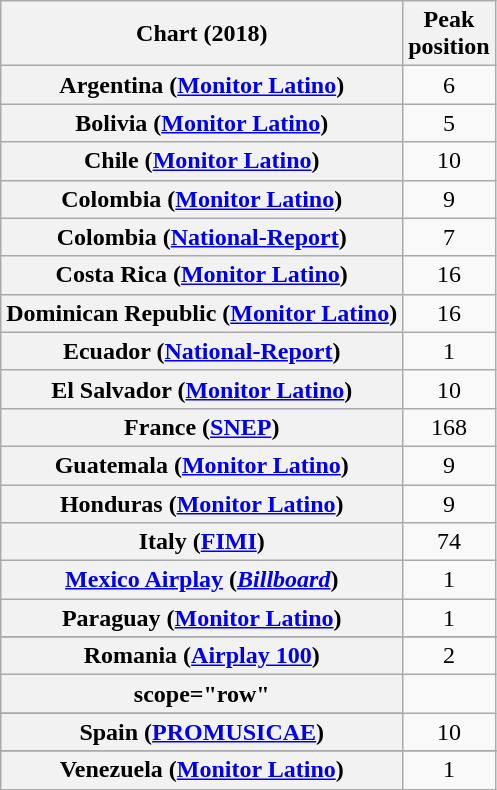<table class="wikitable sortable plainrowheaders" style="text-align:center">
<tr>
<th scope="col">Chart (2018)</th>
<th scope="col">Peak<br>position</th>
</tr>
<tr>
<th scope="row">Argentina (<a href='#'>Monitor Latino</a>)</th>
<td>6</td>
</tr>
<tr>
<th scope="row">Bolivia (<a href='#'>Monitor Latino</a>)</th>
<td>5</td>
</tr>
<tr>
<th scope="row">Chile (<a href='#'>Monitor Latino</a>)</th>
<td>10</td>
</tr>
<tr>
<th scope="row">Colombia (<a href='#'>Monitor Latino</a>)</th>
<td>9</td>
</tr>
<tr>
<th scope="row">Colombia (<a href='#'>National-Report</a>)</th>
<td>7</td>
</tr>
<tr>
<th scope="row">Costa Rica (<a href='#'>Monitor Latino</a>)</th>
<td>16</td>
</tr>
<tr>
<th scope="row">Dominican Republic (<a href='#'>Monitor Latino</a>)</th>
<td>16</td>
</tr>
<tr>
<th scope="row">Ecuador (<a href='#'>National-Report</a>)</th>
<td>1</td>
</tr>
<tr>
<th scope="row">El Salvador (<a href='#'>Monitor Latino</a>)</th>
<td>10</td>
</tr>
<tr>
<th scope="row">France (<a href='#'>SNEP</a>)</th>
<td>168</td>
</tr>
<tr>
<th scope="row">Guatemala (<a href='#'>Monitor Latino</a>)</th>
<td>9</td>
</tr>
<tr>
<th scope="row">Honduras (<a href='#'>Monitor Latino</a>)</th>
<td>9</td>
</tr>
<tr>
<th scope="row">Italy (<a href='#'>FIMI</a>)</th>
<td>74</td>
</tr>
<tr>
<th scope="row"><a href='#'>Mexico Airplay</a> (<em><a href='#'>Billboard</a></em>)</th>
<td>1</td>
</tr>
<tr>
<th scope="row">Paraguay (<a href='#'>Monitor Latino</a>)</th>
<td>1</td>
</tr>
<tr>
</tr>
<tr>
<th scope="row">Romania (<a href='#'>Airplay 100</a>)</th>
<td>2</td>
</tr>
<tr>
<th>scope="row"</th>
</tr>
<tr>
</tr>
<tr>
<th scope="row">Spain (<a href='#'>PROMUSICAE</a>)</th>
<td>10</td>
</tr>
<tr>
</tr>
<tr>
</tr>
<tr>
</tr>
<tr>
</tr>
<tr>
</tr>
<tr>
<th scope="row">Venezuela (<a href='#'>Monitor Latino</a>)</th>
<td>1</td>
</tr>
</table>
